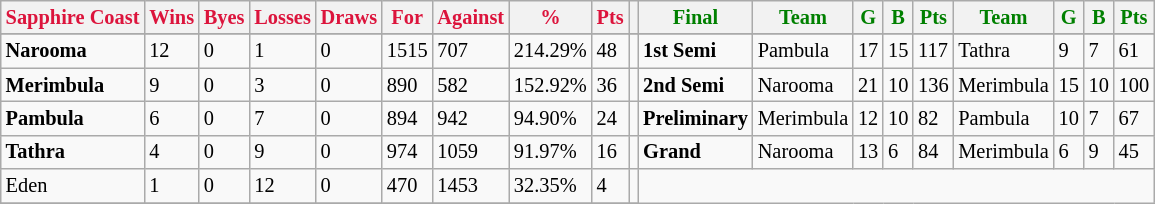<table style="font-size: 85%; text-align: left;" class="wikitable">
<tr>
<th style="color:crimson">Sapphire Coast</th>
<th style="color:crimson">Wins</th>
<th style="color:crimson">Byes</th>
<th style="color:crimson">Losses</th>
<th style="color:crimson">Draws</th>
<th style="color:crimson">For</th>
<th style="color:crimson">Against</th>
<th style="color:crimson">%</th>
<th style="color:crimson">Pts</th>
<th></th>
<th style="color:green">Final</th>
<th style="color:green">Team</th>
<th style="color:green">G</th>
<th style="color:green">B</th>
<th style="color:green">Pts</th>
<th style="color:green">Team</th>
<th style="color:green">G</th>
<th style="color:green">B</th>
<th style="color:green">Pts</th>
</tr>
<tr>
</tr>
<tr>
</tr>
<tr>
<td><strong>	Narooma	</strong></td>
<td>12</td>
<td>0</td>
<td>1</td>
<td>0</td>
<td>1515</td>
<td>707</td>
<td>214.29%</td>
<td>48</td>
<td></td>
<td><strong>1st Semi</strong></td>
<td>Pambula</td>
<td>17</td>
<td>15</td>
<td>117</td>
<td>Tathra</td>
<td>9</td>
<td>7</td>
<td>61</td>
</tr>
<tr>
<td><strong>	Merimbula	</strong></td>
<td>9</td>
<td>0</td>
<td>3</td>
<td>0</td>
<td>890</td>
<td>582</td>
<td>152.92%</td>
<td>36</td>
<td></td>
<td><strong>2nd Semi</strong></td>
<td>Narooma</td>
<td>21</td>
<td>10</td>
<td>136</td>
<td>Merimbula</td>
<td>15</td>
<td>10</td>
<td>100</td>
</tr>
<tr>
<td><strong>	Pambula	</strong></td>
<td>6</td>
<td>0</td>
<td>7</td>
<td>0</td>
<td>894</td>
<td>942</td>
<td>94.90%</td>
<td>24</td>
<td></td>
<td><strong>Preliminary</strong></td>
<td>Merimbula</td>
<td>12</td>
<td>10</td>
<td>82</td>
<td>Pambula</td>
<td>10</td>
<td>7</td>
<td>67</td>
</tr>
<tr>
<td><strong>	Tathra	</strong></td>
<td>4</td>
<td>0</td>
<td>9</td>
<td>0</td>
<td>974</td>
<td>1059</td>
<td>91.97%</td>
<td>16</td>
<td></td>
<td><strong>Grand</strong></td>
<td>Narooma</td>
<td>13</td>
<td>6</td>
<td>84</td>
<td>Merimbula</td>
<td>6</td>
<td>9</td>
<td>45</td>
</tr>
<tr>
<td>Eden</td>
<td>1</td>
<td>0</td>
<td>12</td>
<td>0</td>
<td>470</td>
<td>1453</td>
<td>32.35%</td>
<td>4</td>
<td></td>
</tr>
<tr>
</tr>
</table>
